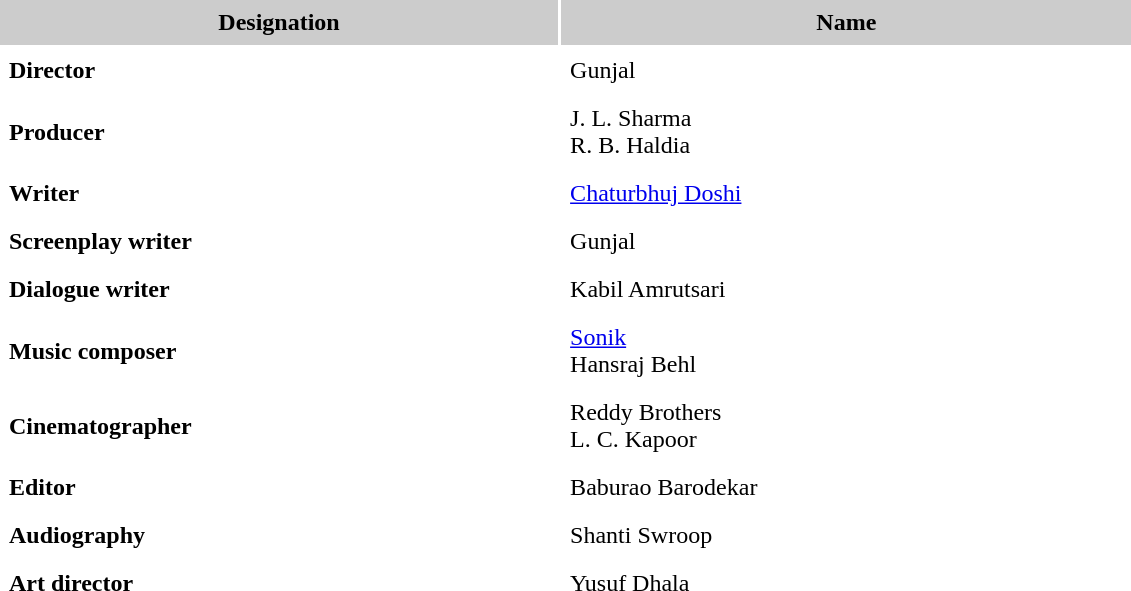<table cellspacing="2" cellpadding="6" border="0" width="60%">
<tr bgcolor="#CCCCCC">
<th>Designation</th>
<th>Name</th>
</tr>
<tr>
<td><strong>Director</strong></td>
<td>Gunjal</td>
</tr>
<tr>
<td><strong>Producer</strong></td>
<td>J. L. Sharma<br>R. B. Haldia</td>
</tr>
<tr>
<td><strong>Writer</strong></td>
<td><a href='#'>Chaturbhuj Doshi</a></td>
</tr>
<tr>
<td><strong>Screenplay writer</strong></td>
<td>Gunjal</td>
</tr>
<tr>
<td><strong>Dialogue writer</strong></td>
<td>Kabil Amrutsari</td>
</tr>
<tr>
<td><strong>Music composer</strong></td>
<td><a href='#'>Sonik</a><br>Hansraj Behl</td>
</tr>
<tr>
<td><strong>Cinematographer</strong></td>
<td>Reddy Brothers<br>L. C. Kapoor</td>
</tr>
<tr>
<td><strong>Editor</strong></td>
<td>Baburao Barodekar</td>
</tr>
<tr>
<td><strong>Audiography</strong></td>
<td>Shanti Swroop</td>
</tr>
<tr>
<td><strong>Art director</strong></td>
<td>Yusuf Dhala</td>
</tr>
</table>
